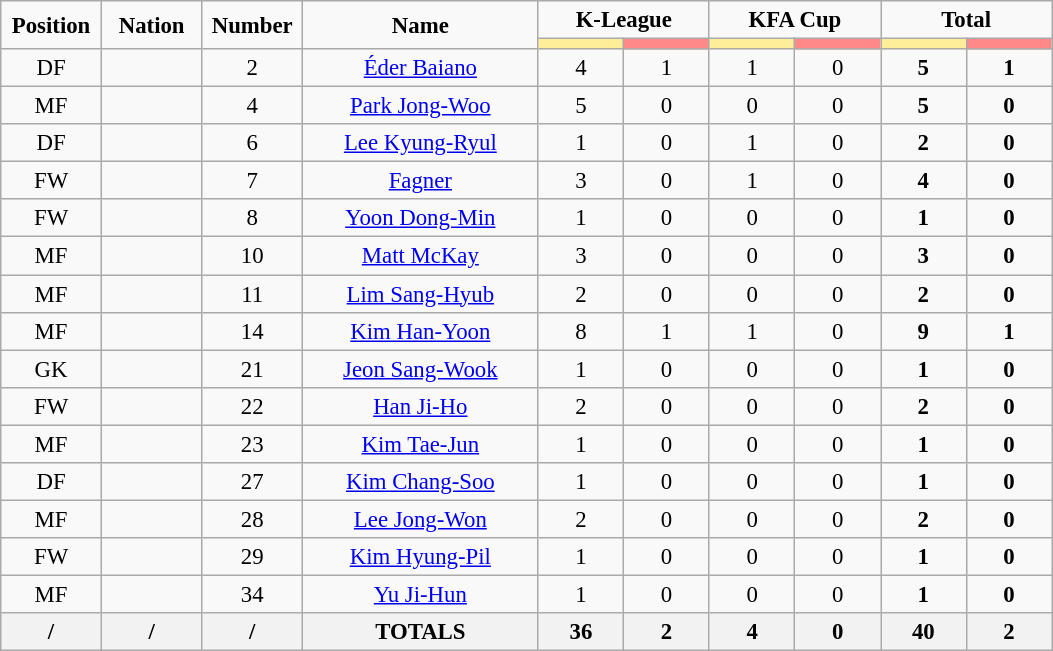<table class="wikitable" style="font-size: 95%; text-align: center;">
<tr>
<td rowspan="2" width="60" align="center"><strong>Position</strong></td>
<td rowspan="2" width="60" align="center"><strong>Nation</strong></td>
<td rowspan="2" width="60" align="center"><strong>Number</strong></td>
<td rowspan="2" width="150" align="center"><strong>Name</strong></td>
<td colspan="2" width="100" align="center"><strong>K-League</strong></td>
<td colspan="2" width="100" align="center"><strong>KFA Cup</strong></td>
<td colspan="2" width="100" align="center"><strong>Total</strong></td>
</tr>
<tr>
<th width="50" style="background: #FFEE99"></th>
<th width="50" style="background: #FF8888"></th>
<th width="50" style="background: #FFEE99"></th>
<th width="50" style="background: #FF8888"></th>
<th width="50" style="background: #FFEE99"></th>
<th width="50" style="background: #FF8888"></th>
</tr>
<tr>
<td>DF</td>
<td></td>
<td>2</td>
<td><a href='#'>Éder Baiano</a></td>
<td>4</td>
<td>1</td>
<td>1</td>
<td>0</td>
<td><strong>5</strong></td>
<td><strong>1</strong></td>
</tr>
<tr>
<td>MF</td>
<td></td>
<td>4</td>
<td><a href='#'>Park Jong-Woo</a></td>
<td>5</td>
<td>0</td>
<td>0</td>
<td>0</td>
<td><strong>5</strong></td>
<td><strong>0</strong></td>
</tr>
<tr>
<td>DF</td>
<td></td>
<td>6</td>
<td><a href='#'>Lee Kyung-Ryul</a></td>
<td>1</td>
<td>0</td>
<td>1</td>
<td>0</td>
<td><strong>2</strong></td>
<td><strong>0</strong></td>
</tr>
<tr>
<td>FW</td>
<td></td>
<td>7</td>
<td><a href='#'>Fagner</a></td>
<td>3</td>
<td>0</td>
<td>1</td>
<td>0</td>
<td><strong>4</strong></td>
<td><strong>0</strong></td>
</tr>
<tr>
<td>FW</td>
<td></td>
<td>8</td>
<td><a href='#'>Yoon Dong-Min</a></td>
<td>1</td>
<td>0</td>
<td>0</td>
<td>0</td>
<td><strong>1</strong></td>
<td><strong>0</strong></td>
</tr>
<tr>
<td>MF</td>
<td></td>
<td>10</td>
<td><a href='#'>Matt McKay</a></td>
<td>3</td>
<td>0</td>
<td>0</td>
<td>0</td>
<td><strong>3</strong></td>
<td><strong>0</strong></td>
</tr>
<tr>
<td>MF</td>
<td></td>
<td>11</td>
<td><a href='#'>Lim Sang-Hyub</a></td>
<td>2</td>
<td>0</td>
<td>0</td>
<td>0</td>
<td><strong>2</strong></td>
<td><strong>0</strong></td>
</tr>
<tr>
<td>MF</td>
<td></td>
<td>14</td>
<td><a href='#'>Kim Han-Yoon</a></td>
<td>8</td>
<td>1</td>
<td>1</td>
<td>0</td>
<td><strong>9</strong></td>
<td><strong>1</strong></td>
</tr>
<tr>
<td>GK</td>
<td></td>
<td>21</td>
<td><a href='#'>Jeon Sang-Wook</a></td>
<td>1</td>
<td>0</td>
<td>0</td>
<td>0</td>
<td><strong>1</strong></td>
<td><strong>0</strong></td>
</tr>
<tr>
<td>FW</td>
<td></td>
<td>22</td>
<td><a href='#'>Han Ji-Ho</a></td>
<td>2</td>
<td>0</td>
<td>0</td>
<td>0</td>
<td><strong>2</strong></td>
<td><strong>0</strong></td>
</tr>
<tr>
<td>MF</td>
<td></td>
<td>23</td>
<td><a href='#'>Kim Tae-Jun</a></td>
<td>1</td>
<td>0</td>
<td>0</td>
<td>0</td>
<td><strong>1</strong></td>
<td><strong>0</strong></td>
</tr>
<tr>
<td>DF</td>
<td></td>
<td>27</td>
<td><a href='#'>Kim Chang-Soo</a></td>
<td>1</td>
<td>0</td>
<td>0</td>
<td>0</td>
<td><strong>1</strong></td>
<td><strong>0</strong></td>
</tr>
<tr>
<td>MF</td>
<td></td>
<td>28</td>
<td><a href='#'>Lee Jong-Won</a></td>
<td>2</td>
<td>0</td>
<td>0</td>
<td>0</td>
<td><strong>2</strong></td>
<td><strong>0</strong></td>
</tr>
<tr>
<td>FW</td>
<td></td>
<td>29</td>
<td><a href='#'>Kim Hyung-Pil</a></td>
<td>1</td>
<td>0</td>
<td>0</td>
<td>0</td>
<td><strong>1</strong></td>
<td><strong>0</strong></td>
</tr>
<tr>
<td>MF</td>
<td></td>
<td>34</td>
<td><a href='#'>Yu Ji-Hun</a></td>
<td>1</td>
<td>0</td>
<td>0</td>
<td>0</td>
<td><strong>1</strong></td>
<td><strong>0</strong></td>
</tr>
<tr>
<th>/</th>
<th>/</th>
<th>/</th>
<th>TOTALS</th>
<th>36</th>
<th>2</th>
<th>4</th>
<th>0</th>
<th>40</th>
<th>2</th>
</tr>
</table>
